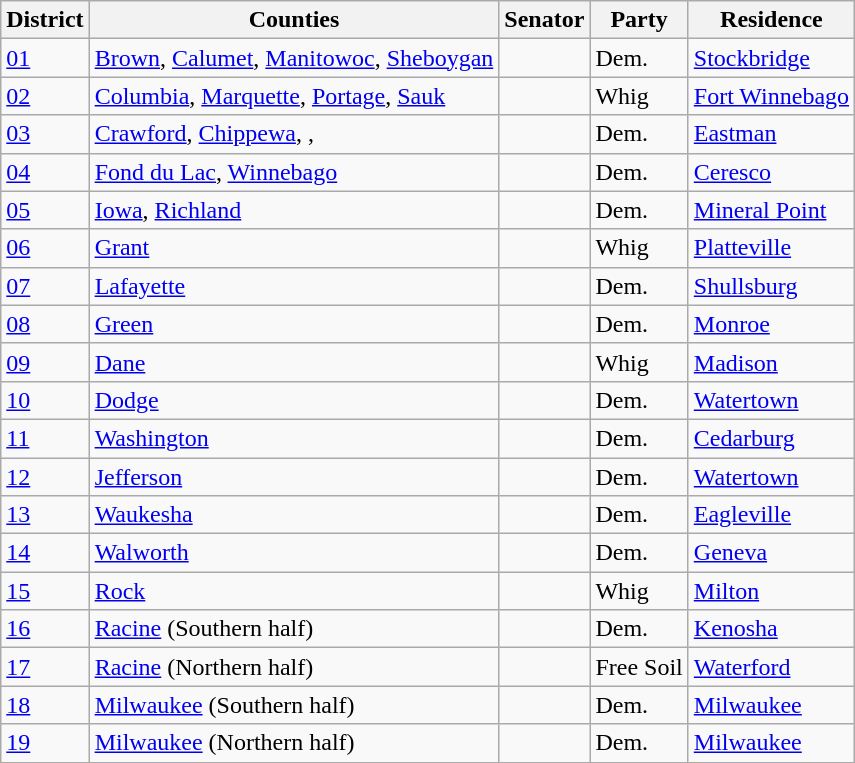<table class="wikitable sortable">
<tr>
<th>District</th>
<th>Counties</th>
<th>Senator</th>
<th>Party</th>
<th>Residence</th>
</tr>
<tr>
<td><a href='#'>01</a></td>
<td><a href='#'>Brown</a>, <a href='#'>Calumet</a>, <a href='#'>Manitowoc</a>, <a href='#'>Sheboygan</a></td>
<td></td>
<td>Dem.</td>
<td><a href='#'>Stockbridge</a></td>
</tr>
<tr>
<td><a href='#'>02</a></td>
<td><a href='#'>Columbia</a>, <a href='#'>Marquette</a>, <a href='#'>Portage</a>, <a href='#'>Sauk</a></td>
<td></td>
<td>Whig</td>
<td><a href='#'>Fort Winnebago</a></td>
</tr>
<tr>
<td><a href='#'>03</a></td>
<td><a href='#'>Crawford</a>, <a href='#'>Chippewa</a>, , </td>
<td></td>
<td>Dem.</td>
<td><a href='#'>Eastman</a></td>
</tr>
<tr>
<td><a href='#'>04</a></td>
<td><a href='#'>Fond du Lac</a>, <a href='#'>Winnebago</a></td>
<td></td>
<td>Dem.</td>
<td><a href='#'>Ceresco</a></td>
</tr>
<tr>
<td><a href='#'>05</a></td>
<td><a href='#'>Iowa</a>, <a href='#'>Richland</a></td>
<td></td>
<td>Dem.</td>
<td><a href='#'>Mineral Point</a></td>
</tr>
<tr>
<td><a href='#'>06</a></td>
<td><a href='#'>Grant</a></td>
<td></td>
<td>Whig</td>
<td><a href='#'>Platteville</a></td>
</tr>
<tr>
<td><a href='#'>07</a></td>
<td><a href='#'>Lafayette</a></td>
<td></td>
<td>Dem.</td>
<td><a href='#'>Shullsburg</a></td>
</tr>
<tr>
<td><a href='#'>08</a></td>
<td><a href='#'>Green</a></td>
<td></td>
<td>Dem.</td>
<td><a href='#'>Monroe</a></td>
</tr>
<tr>
<td><a href='#'>09</a></td>
<td><a href='#'>Dane</a></td>
<td></td>
<td>Whig</td>
<td><a href='#'>Madison</a></td>
</tr>
<tr>
<td><a href='#'>10</a></td>
<td><a href='#'>Dodge</a></td>
<td></td>
<td>Dem.</td>
<td><a href='#'>Watertown</a></td>
</tr>
<tr>
<td><a href='#'>11</a></td>
<td><a href='#'>Washington</a></td>
<td></td>
<td>Dem.</td>
<td><a href='#'>Cedarburg</a></td>
</tr>
<tr>
<td><a href='#'>12</a></td>
<td><a href='#'>Jefferson</a></td>
<td></td>
<td>Dem.</td>
<td><a href='#'>Watertown</a></td>
</tr>
<tr>
<td><a href='#'>13</a></td>
<td><a href='#'>Waukesha</a></td>
<td></td>
<td>Dem.</td>
<td><a href='#'>Eagleville</a></td>
</tr>
<tr>
<td><a href='#'>14</a></td>
<td><a href='#'>Walworth</a></td>
<td></td>
<td>Dem.</td>
<td><a href='#'>Geneva</a></td>
</tr>
<tr>
<td><a href='#'>15</a></td>
<td><a href='#'>Rock</a></td>
<td></td>
<td>Whig</td>
<td><a href='#'>Milton</a></td>
</tr>
<tr>
<td><a href='#'>16</a></td>
<td><a href='#'>Racine</a> (Southern half)</td>
<td></td>
<td>Dem.</td>
<td><a href='#'>Kenosha</a></td>
</tr>
<tr>
<td><a href='#'>17</a></td>
<td><a href='#'>Racine</a> (Northern half)</td>
<td></td>
<td>Free Soil</td>
<td><a href='#'>Waterford</a></td>
</tr>
<tr>
<td><a href='#'>18</a></td>
<td><a href='#'>Milwaukee</a> (Southern half)</td>
<td></td>
<td>Dem.</td>
<td><a href='#'>Milwaukee</a></td>
</tr>
<tr>
<td><a href='#'>19</a></td>
<td><a href='#'>Milwaukee</a> (Northern half)</td>
<td></td>
<td>Dem.</td>
<td><a href='#'>Milwaukee</a></td>
</tr>
</table>
